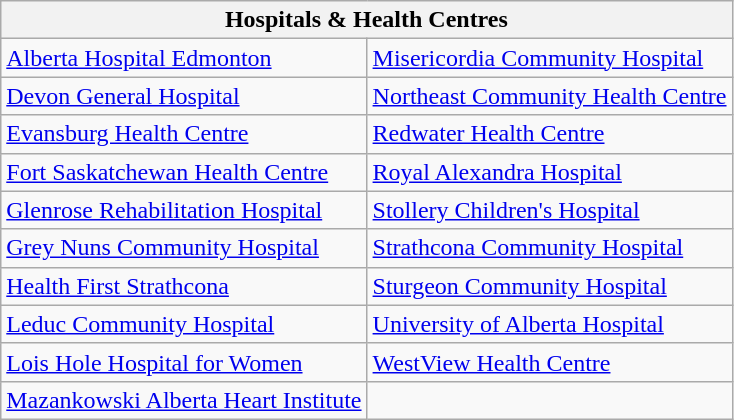<table class="wikitable">
<tr>
<th colspan="2">Hospitals & Health Centres</th>
</tr>
<tr>
<td><a href='#'>Alberta Hospital Edmonton</a></td>
<td><a href='#'>Misericordia Community Hospital</a></td>
</tr>
<tr>
<td><a href='#'>Devon General Hospital</a></td>
<td><a href='#'>Northeast Community Health Centre</a></td>
</tr>
<tr>
<td><a href='#'>Evansburg Health Centre</a></td>
<td><a href='#'>Redwater Health Centre</a></td>
</tr>
<tr>
<td><a href='#'>Fort Saskatchewan Health Centre</a></td>
<td><a href='#'>Royal Alexandra Hospital</a></td>
</tr>
<tr>
<td><a href='#'>Glenrose Rehabilitation Hospital</a></td>
<td><a href='#'>Stollery Children's Hospital</a></td>
</tr>
<tr>
<td><a href='#'>Grey Nuns Community Hospital</a></td>
<td><a href='#'>Strathcona Community Hospital</a></td>
</tr>
<tr>
<td><a href='#'>Health First Strathcona</a></td>
<td><a href='#'>Sturgeon Community Hospital</a></td>
</tr>
<tr>
<td><a href='#'>Leduc Community Hospital</a></td>
<td><a href='#'>University of Alberta Hospital</a></td>
</tr>
<tr>
<td><a href='#'>Lois Hole Hospital for Women</a></td>
<td><a href='#'>WestView Health Centre</a></td>
</tr>
<tr>
<td><a href='#'>Mazankowski Alberta Heart Institute</a></td>
<td></td>
</tr>
</table>
